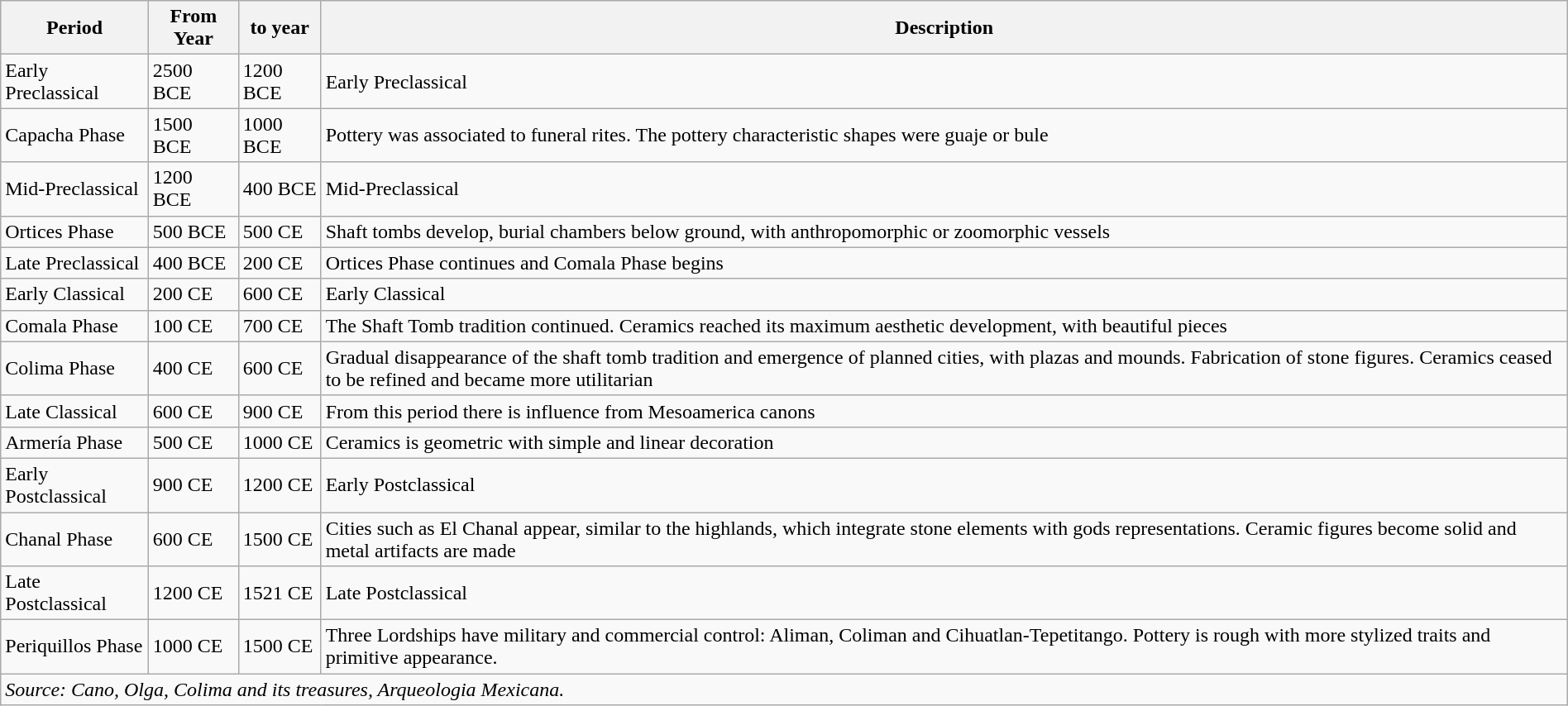<table align="centre" | class="wikitable"  style="margin: 1em auto 1em auto">
<tr>
<th><strong>Period</strong></th>
<th colspan="2"><strong>From Year</strong></th>
<th><strong>to year</strong></th>
<th><strong>Description</strong></th>
</tr>
<tr>
<td rowspan="1">Early Preclassical</td>
<td colspan="2">2500 BCE</td>
<td>1200 BCE</td>
<td>Early Preclassical</td>
</tr>
<tr>
<td rowspan="1">Capacha Phase</td>
<td colspan="2">1500 BCE</td>
<td>1000 BCE</td>
<td>Pottery was associated to funeral rites. The pottery characteristic shapes were guaje or bule</td>
</tr>
<tr>
<td rowspan="1">Mid-Preclassical</td>
<td colspan="2">1200 BCE</td>
<td>400 BCE</td>
<td>Mid-Preclassical</td>
</tr>
<tr>
<td rowspan="1">Ortices Phase</td>
<td colspan="2">500 BCE</td>
<td>500 CE</td>
<td>Shaft tombs develop, burial chambers below ground, with anthropomorphic or zoomorphic vessels</td>
</tr>
<tr>
<td rowspan="1">Late Preclassical</td>
<td colspan="2">400 BCE</td>
<td>200 CE</td>
<td>Ortices Phase continues and Comala Phase begins</td>
</tr>
<tr>
<td rowspan="1">Early Classical</td>
<td colspan="2">200 CE</td>
<td>600 CE</td>
<td>Early Classical</td>
</tr>
<tr>
<td rowspan="1">Comala Phase</td>
<td colspan="2">100 CE</td>
<td>700 CE</td>
<td>The Shaft Tomb tradition continued. Ceramics reached its maximum aesthetic development, with beautiful pieces</td>
</tr>
<tr>
<td rowspan="1">Colima Phase</td>
<td colspan="2">400 CE</td>
<td>600 CE</td>
<td>Gradual disappearance of the shaft tomb tradition and emergence of planned cities, with plazas and mounds. Fabrication of stone figures. Ceramics ceased to be refined and became more utilitarian</td>
</tr>
<tr>
<td rowspan="1">Late Classical</td>
<td colspan="2">600 CE</td>
<td>900 CE</td>
<td>From this period there is influence from Mesoamerica canons</td>
</tr>
<tr>
<td rowspan="1">Armería Phase</td>
<td colspan="2">500 CE</td>
<td>1000 CE</td>
<td>Ceramics is geometric with simple and linear decoration</td>
</tr>
<tr>
<td rowspan="1">Early Postclassical</td>
<td colspan="2">900 CE</td>
<td>1200 CE</td>
<td>Early Postclassical</td>
</tr>
<tr>
<td rowspan="1">Chanal Phase</td>
<td colspan="2">600 CE</td>
<td>1500 CE</td>
<td>Cities such as El Chanal appear, similar to the highlands, which integrate stone elements with gods representations. Ceramic figures become solid and metal artifacts are made</td>
</tr>
<tr>
<td rowspan="1">Late Postclassical</td>
<td colspan="2">1200 CE</td>
<td>1521 CE</td>
<td>Late Postclassical</td>
</tr>
<tr>
<td rowspan="1">Periquillos Phase</td>
<td colspan="2">1000 CE</td>
<td>1500 CE</td>
<td>Three Lordships have military and commercial control: Aliman, Coliman and Cihuatlan-Tepetitango. Pottery is rough with more stylized traits and primitive appearance.</td>
</tr>
<tr>
<td colspan="5"><em>Source: Cano, Olga, Colima and its treasures, Arqueologia Mexicana.</em></td>
</tr>
</table>
